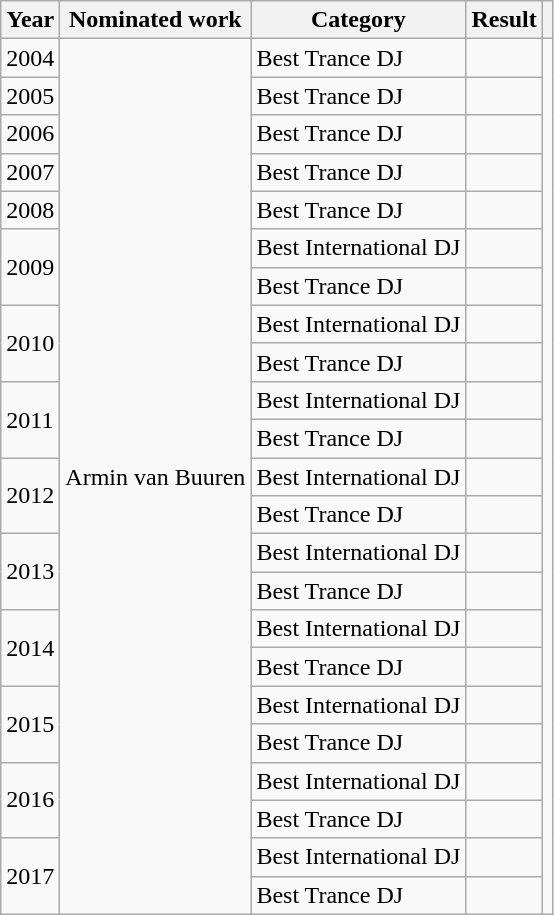<table class=wikitable>
<tr>
<th>Year</th>
<th>Nominated work</th>
<th>Category</th>
<th>Result</th>
<th></th>
</tr>
<tr>
<td>2004</td>
<td rowspan="23">Armin van Buuren</td>
<td>Best Trance DJ</td>
<td></td>
<td rowspan="23"></td>
</tr>
<tr>
<td>2005</td>
<td>Best Trance DJ</td>
<td></td>
</tr>
<tr>
<td>2006</td>
<td>Best Trance DJ</td>
<td></td>
</tr>
<tr>
<td>2007</td>
<td>Best Trance DJ</td>
<td></td>
</tr>
<tr>
<td>2008</td>
<td>Best Trance DJ</td>
<td></td>
</tr>
<tr>
<td rowspan="2">2009</td>
<td>Best International DJ</td>
<td></td>
</tr>
<tr>
<td>Best Trance DJ</td>
<td></td>
</tr>
<tr>
<td rowspan="2">2010</td>
<td>Best International DJ</td>
<td></td>
</tr>
<tr>
<td>Best Trance DJ</td>
<td></td>
</tr>
<tr>
<td rowspan="2">2011</td>
<td>Best International DJ</td>
<td></td>
</tr>
<tr>
<td>Best Trance DJ</td>
<td></td>
</tr>
<tr>
<td rowspan="2">2012</td>
<td>Best International DJ</td>
<td></td>
</tr>
<tr>
<td>Best Trance DJ</td>
<td></td>
</tr>
<tr>
<td rowspan="2">2013</td>
<td>Best International DJ</td>
<td></td>
</tr>
<tr>
<td>Best Trance DJ</td>
<td></td>
</tr>
<tr>
<td rowspan="2">2014</td>
<td>Best International DJ</td>
<td></td>
</tr>
<tr>
<td>Best Trance DJ</td>
<td></td>
</tr>
<tr>
<td rowspan="2">2015</td>
<td>Best International DJ</td>
<td></td>
</tr>
<tr>
<td>Best Trance DJ</td>
<td></td>
</tr>
<tr>
<td rowspan="2">2016</td>
<td>Best International DJ</td>
<td></td>
</tr>
<tr>
<td>Best Trance DJ</td>
<td></td>
</tr>
<tr>
<td rowspan="2">2017</td>
<td>Best International DJ</td>
<td></td>
</tr>
<tr>
<td>Best Trance DJ</td>
<td></td>
</tr>
</table>
